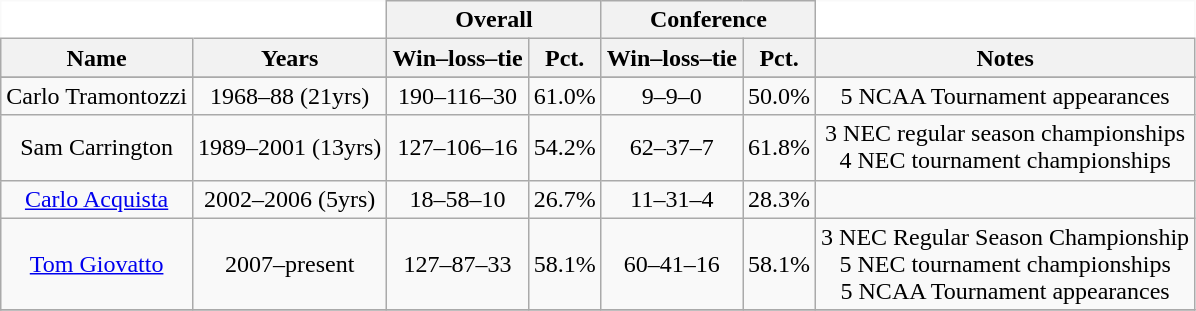<table class="wikitable" style="text-align: center;">
<tr>
<th colspan=1 style="background:white; border-top-style:hidden; border-left-style:hidden;"></th>
<th colspan=1 style="background:white; border-top-style:hidden; border-left-style:hidden;"></th>
<th colspan="2">Overall</th>
<th colspan="2">Conference</th>
<th colspan=1 style="background:white; border-top-style:hidden; border-right-style:hidden;"></th>
</tr>
<tr>
<th>Name</th>
<th>Years</th>
<th>Win–loss–tie</th>
<th>Pct.</th>
<th>Win–loss–tie</th>
<th>Pct.</th>
<th>Notes</th>
</tr>
<tr>
</tr>
<tr>
<td>Carlo Tramontozzi</td>
<td align="center">1968–88 (21yrs)</td>
<td align="center">190–116–30</td>
<td align="center">61.0%</td>
<td align="center">9–9–0</td>
<td align="center">50.0%</td>
<td>5 NCAA Tournament appearances</td>
</tr>
<tr>
<td>Sam Carrington</td>
<td align="center">1989–2001 (13yrs)</td>
<td align="center">127–106–16</td>
<td align="center">54.2%</td>
<td align="center">62–37–7</td>
<td align="center">61.8%</td>
<td>3 NEC regular season championships<br>4 NEC tournament championships</td>
</tr>
<tr>
<td><a href='#'>Carlo Acquista</a></td>
<td align="center">2002–2006 (5yrs)</td>
<td align="center">18–58–10</td>
<td align="center">26.7%</td>
<td align="center">11–31–4</td>
<td align="center">28.3%</td>
<td></td>
</tr>
<tr>
<td><a href='#'>Tom Giovatto</a></td>
<td align="center">2007–present</td>
<td align="center">127–87–33</td>
<td align="center">58.1%</td>
<td align="center">60–41–16</td>
<td align="center">58.1%</td>
<td>3 NEC Regular Season Championship<br>5 NEC tournament championships<br>5 NCAA Tournament appearances</td>
</tr>
<tr>
</tr>
</table>
